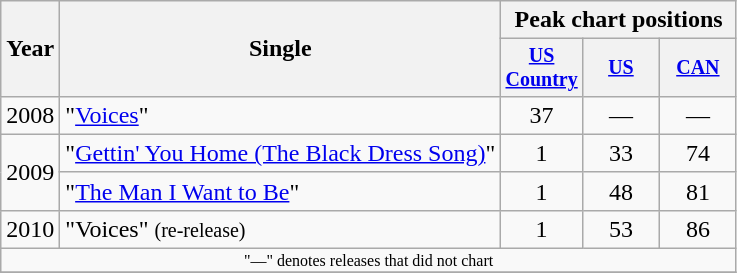<table class="wikitable" style="text-align:center;">
<tr>
<th rowspan="2">Year</th>
<th rowspan="2">Single</th>
<th colspan="3">Peak chart positions</th>
</tr>
<tr style="font-size:smaller;">
<th width="45"><a href='#'>US Country</a></th>
<th width="45"><a href='#'>US</a></th>
<th width="45"><a href='#'>CAN</a></th>
</tr>
<tr>
<td>2008</td>
<td align="left">"<a href='#'>Voices</a>"</td>
<td>37</td>
<td>—</td>
<td>—</td>
</tr>
<tr>
<td rowspan="2">2009</td>
<td align="left">"<a href='#'>Gettin' You Home (The Black Dress Song)</a>"</td>
<td>1</td>
<td>33</td>
<td>74</td>
</tr>
<tr>
<td align="left">"<a href='#'>The Man I Want to Be</a>"</td>
<td>1</td>
<td>48</td>
<td>81</td>
</tr>
<tr>
<td>2010</td>
<td align="left">"Voices" <small>(re-release)</small></td>
<td>1</td>
<td>53</td>
<td>86</td>
</tr>
<tr>
<td colspan="5" style="font-size:8pt">"—" denotes releases that did not chart</td>
</tr>
<tr>
</tr>
</table>
